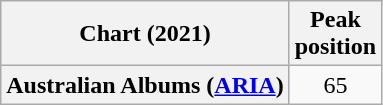<table class="wikitable plainrowheaders" style="text-align:center">
<tr>
<th scope="col">Chart (2021)</th>
<th scope="col">Peak<br>position</th>
</tr>
<tr>
<th scope="row">Australian Albums (<a href='#'>ARIA</a>)</th>
<td>65</td>
</tr>
</table>
